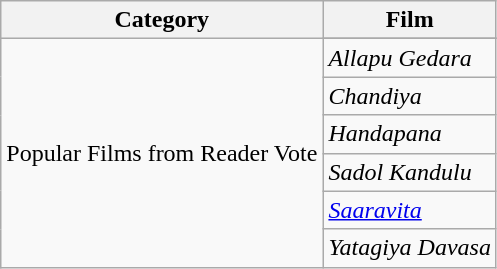<table class="wikitable plainrowheaders sortable">
<tr>
<th scope="col">Category</th>
<th scope="col">Film</th>
</tr>
<tr>
<td rowspan=7>Popular Films from Reader Vote</td>
</tr>
<tr>
<td><em>Allapu Gedara</em></td>
</tr>
<tr>
<td><em>Chandiya</em></td>
</tr>
<tr>
<td><em>Handapana</em></td>
</tr>
<tr>
<td><em>Sadol Kandulu</em></td>
</tr>
<tr>
<td><em><a href='#'>Saaravita</a></em></td>
</tr>
<tr>
<td><em>Yatagiya Davasa</em></td>
</tr>
</table>
